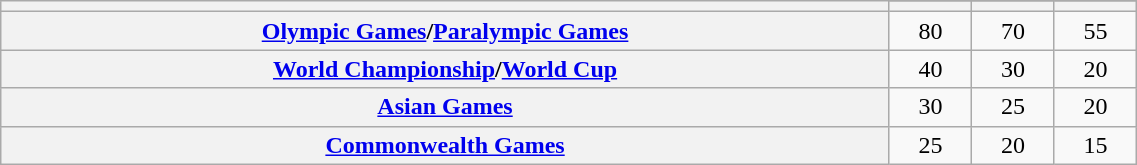<table class="wikitable plainrowheaders" style="text-align:center;width:60%">
<tr>
<th scope="col" rowspan="2"></th>
</tr>
<tr>
<th scope="col"></th>
<th scope="col"></th>
<th scope="col"></th>
</tr>
<tr>
<th scope="row"><a href='#'>Olympic Games</a>/<a href='#'>Paralympic Games</a></th>
<td>80</td>
<td>70</td>
<td>55</td>
</tr>
<tr>
<th scope="row"><a href='#'>World Championship</a>/<a href='#'>World Cup</a></th>
<td>40</td>
<td>30</td>
<td>20</td>
</tr>
<tr>
<th scope="row"><a href='#'>Asian Games</a></th>
<td>30</td>
<td>25</td>
<td>20</td>
</tr>
<tr>
<th scope="row"><a href='#'>Commonwealth Games</a></th>
<td>25</td>
<td>20</td>
<td>15</td>
</tr>
</table>
